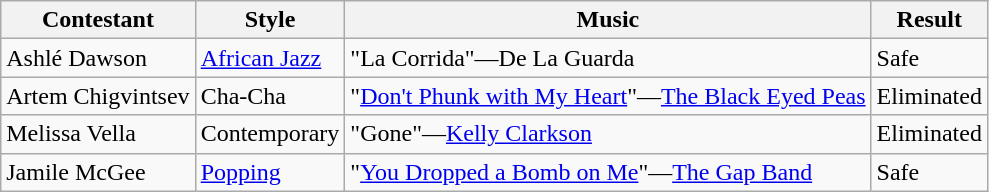<table class="wikitable">
<tr>
<th>Contestant</th>
<th>Style</th>
<th>Music</th>
<th>Result</th>
</tr>
<tr>
<td>Ashlé Dawson</td>
<td><a href='#'>African Jazz</a></td>
<td>"La Corrida"—De La Guarda</td>
<td>Safe</td>
</tr>
<tr>
<td>Artem Chigvintsev</td>
<td>Cha-Cha</td>
<td>"<a href='#'>Don't Phunk with My Heart</a>"—<a href='#'>The Black Eyed Peas</a></td>
<td>Eliminated</td>
</tr>
<tr>
<td>Melissa Vella</td>
<td>Contemporary</td>
<td>"Gone"—<a href='#'>Kelly Clarkson</a></td>
<td>Eliminated</td>
</tr>
<tr>
<td>Jamile McGee</td>
<td><a href='#'>Popping</a></td>
<td>"<a href='#'>You Dropped a Bomb on Me</a>"—<a href='#'>The Gap Band</a></td>
<td>Safe</td>
</tr>
</table>
